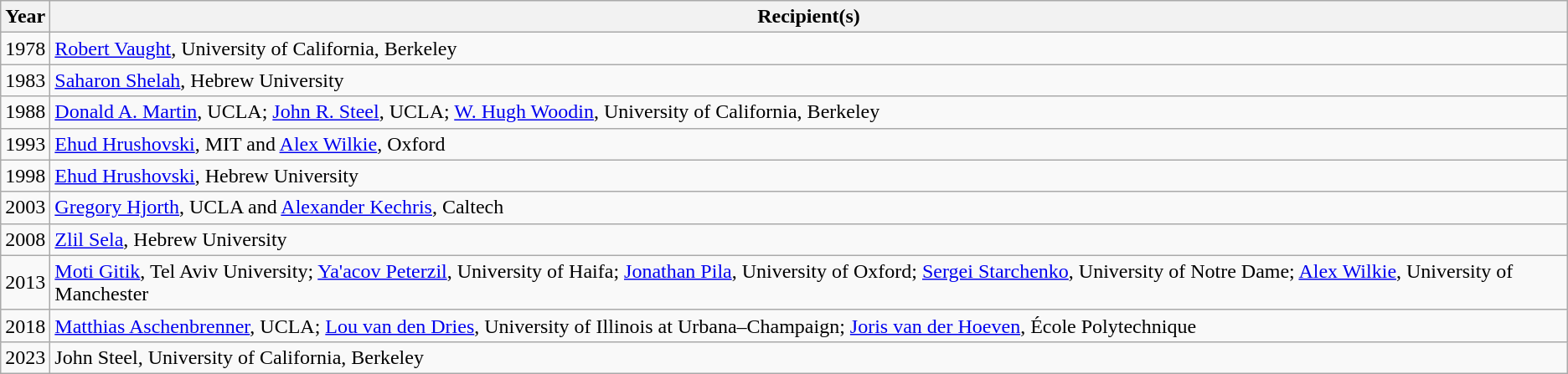<table class="wikitable">
<tr>
<th>Year</th>
<th>Recipient(s)</th>
</tr>
<tr>
<td>1978</td>
<td><a href='#'>Robert Vaught</a>, University of California, Berkeley</td>
</tr>
<tr>
<td>1983</td>
<td><a href='#'>Saharon Shelah</a>, Hebrew University</td>
</tr>
<tr>
<td>1988</td>
<td><a href='#'>Donald A. Martin</a>, UCLA; <a href='#'>John R. Steel</a>, UCLA; <a href='#'>W. Hugh Woodin</a>, University of California, Berkeley</td>
</tr>
<tr>
<td>1993</td>
<td><a href='#'>Ehud Hrushovski</a>, MIT and <a href='#'>Alex Wilkie</a>, Oxford</td>
</tr>
<tr>
<td>1998</td>
<td><a href='#'>Ehud Hrushovski</a>, Hebrew University</td>
</tr>
<tr>
<td>2003</td>
<td><a href='#'>Gregory Hjorth</a>, UCLA and <a href='#'>Alexander Kechris</a>, Caltech</td>
</tr>
<tr>
<td>2008</td>
<td><a href='#'>Zlil Sela</a>, Hebrew University</td>
</tr>
<tr>
<td>2013</td>
<td><a href='#'>Moti Gitik</a>, Tel Aviv University; <a href='#'>Ya'acov Peterzil</a>, University of Haifa; <a href='#'>Jonathan Pila</a>, University of Oxford; <a href='#'>Sergei Starchenko</a>, University of Notre Dame;  <a href='#'>Alex Wilkie</a>, University of Manchester</td>
</tr>
<tr>
<td>2018</td>
<td><a href='#'>Matthias Aschenbrenner</a>, UCLA; <a href='#'>Lou van den Dries</a>, University of Illinois at Urbana–Champaign; <a href='#'>Joris van der Hoeven</a>, École Polytechnique</td>
</tr>
<tr>
<td>2023</td>
<td>John Steel, University of California, Berkeley</td>
</tr>
</table>
